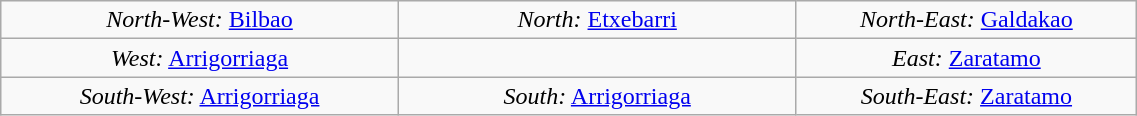<table class="wikitable" width ="60%" border = 2 align="center">
<tr ---->
<td width ="35%" align="center"><em>North-West:</em> <a href='#'>Bilbao</a></td>
<td width ="30%" align="center"><em>North:</em> <a href='#'>Etxebarri</a></td>
<td width ="35%" align="center"><em>North-East:</em> <a href='#'>Galdakao</a></td>
</tr>
<tr ---->
<td width ="10%" align="center"><em>West:</em> <a href='#'>Arrigorriaga</a></td>
<td width ="35%" align="center"></td>
<td width ="30%" align="center"><em>East:</em> <a href='#'>Zaratamo</a></td>
</tr>
<tr ---->
<td width ="35%" align="center"><em>South-West:</em> <a href='#'>Arrigorriaga</a></td>
<td width ="30%" align="center"><em>South:</em> <a href='#'>Arrigorriaga</a></td>
<td width ="35%" align="center"><em>South-East:</em> <a href='#'>Zaratamo</a></td>
</tr>
</table>
